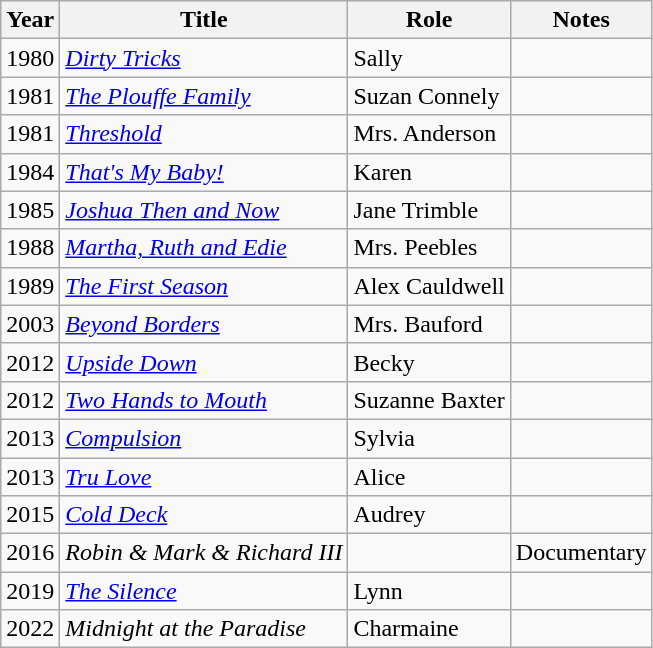<table class="wikitable sortable">
<tr>
<th>Year</th>
<th>Title</th>
<th>Role</th>
<th class="unsortable">Notes</th>
</tr>
<tr>
<td>1980</td>
<td><a href='#'><em>Dirty Tricks</em></a></td>
<td>Sally</td>
<td></td>
</tr>
<tr>
<td>1981</td>
<td data-sort-value="Plouffe Family, The"><a href='#'><em>The Plouffe Family</em></a></td>
<td>Suzan Connely</td>
<td></td>
</tr>
<tr>
<td>1981</td>
<td><a href='#'><em>Threshold</em></a></td>
<td>Mrs. Anderson</td>
<td></td>
</tr>
<tr>
<td>1984</td>
<td><a href='#'><em>That's My Baby!</em></a></td>
<td>Karen</td>
<td></td>
</tr>
<tr>
<td>1985</td>
<td><a href='#'><em>Joshua Then and Now</em></a></td>
<td>Jane Trimble</td>
<td></td>
</tr>
<tr>
<td>1988</td>
<td><em><a href='#'>Martha, Ruth and Edie</a></em></td>
<td>Mrs. Peebles</td>
<td></td>
</tr>
<tr>
<td>1989</td>
<td data-sort-value="First Season, The"><em><a href='#'>The First Season</a></em></td>
<td>Alex Cauldwell</td>
<td></td>
</tr>
<tr>
<td>2003</td>
<td><a href='#'><em>Beyond Borders</em></a></td>
<td>Mrs. Bauford</td>
<td></td>
</tr>
<tr>
<td>2012</td>
<td><a href='#'><em>Upside Down</em></a></td>
<td>Becky</td>
<td></td>
</tr>
<tr>
<td>2012</td>
<td><em><a href='#'>Two Hands to Mouth</a></em></td>
<td>Suzanne Baxter</td>
<td></td>
</tr>
<tr>
<td>2013</td>
<td><a href='#'><em>Compulsion</em></a></td>
<td>Sylvia</td>
<td></td>
</tr>
<tr>
<td>2013</td>
<td><a href='#'><em>Tru Love</em></a></td>
<td>Alice</td>
<td></td>
</tr>
<tr>
<td>2015</td>
<td><em><a href='#'>Cold Deck</a></em></td>
<td>Audrey</td>
<td></td>
</tr>
<tr>
<td>2016</td>
<td><em>Robin & Mark & Richard III</em></td>
<td></td>
<td>Documentary</td>
</tr>
<tr>
<td>2019</td>
<td data-sort-value="Silence, The"><a href='#'><em>The Silence</em></a></td>
<td>Lynn</td>
<td></td>
</tr>
<tr>
<td>2022</td>
<td><em>Midnight at the Paradise</em></td>
<td>Charmaine</td>
<td></td>
</tr>
</table>
